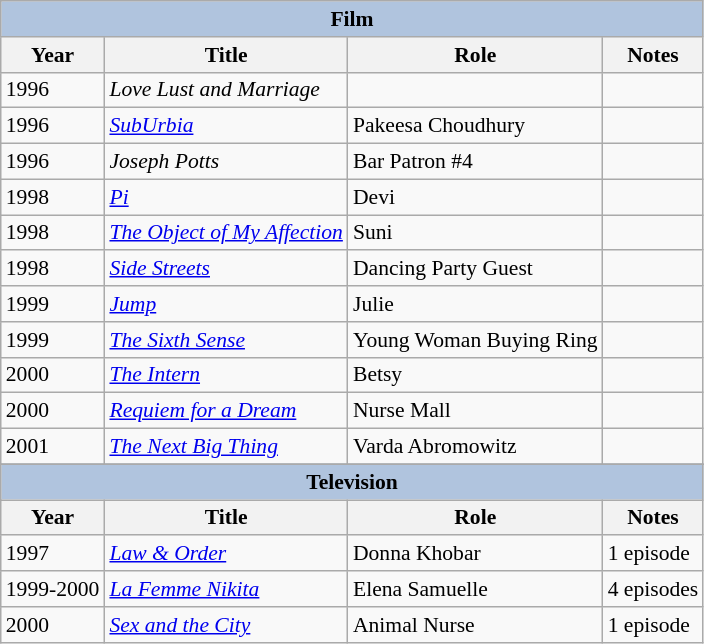<table class="wikitable" style="font-size: 90%;">
<tr>
<th colspan="4" style="background: LightSteelBlue;">Film</th>
</tr>
<tr>
<th>Year</th>
<th>Title</th>
<th>Role</th>
<th>Notes</th>
</tr>
<tr>
<td>1996</td>
<td><em>Love Lust and Marriage</em></td>
<td></td>
<td></td>
</tr>
<tr>
<td>1996</td>
<td><em><a href='#'>SubUrbia</a></em></td>
<td>Pakeesa Choudhury</td>
<td></td>
</tr>
<tr>
<td>1996</td>
<td><em>Joseph Potts</em></td>
<td>Bar Patron #4</td>
<td></td>
</tr>
<tr>
<td>1998</td>
<td><em><a href='#'>Pi</a></em></td>
<td>Devi</td>
<td></td>
</tr>
<tr>
<td>1998</td>
<td><em><a href='#'>The Object of My Affection</a></em></td>
<td>Suni</td>
<td></td>
</tr>
<tr>
<td>1998</td>
<td><em><a href='#'>Side Streets</a></em></td>
<td>Dancing Party Guest</td>
<td></td>
</tr>
<tr>
<td>1999</td>
<td><em><a href='#'>Jump</a></em></td>
<td>Julie</td>
<td></td>
</tr>
<tr>
<td>1999</td>
<td><em><a href='#'>The Sixth Sense</a></em></td>
<td>Young Woman Buying Ring</td>
<td></td>
</tr>
<tr>
<td>2000</td>
<td><em><a href='#'>The Intern</a></em></td>
<td>Betsy</td>
<td></td>
</tr>
<tr>
<td>2000</td>
<td><em><a href='#'>Requiem for a Dream</a></em></td>
<td>Nurse Mall</td>
<td></td>
</tr>
<tr>
<td>2001</td>
<td><em><a href='#'>The Next Big Thing</a></em></td>
<td>Varda Abromowitz</td>
<td></td>
</tr>
<tr>
</tr>
<tr>
<th colspan="4" style="background: LightSteelBlue;">Television</th>
</tr>
<tr>
<th>Year</th>
<th>Title</th>
<th>Role</th>
<th>Notes</th>
</tr>
<tr>
<td>1997</td>
<td><em><a href='#'>Law & Order</a></em></td>
<td>Donna Khobar</td>
<td>1 episode</td>
</tr>
<tr>
<td>1999-2000</td>
<td><em><a href='#'>La Femme Nikita</a></em></td>
<td>Elena Samuelle</td>
<td>4 episodes</td>
</tr>
<tr>
<td>2000</td>
<td><em><a href='#'>Sex and the City</a></em></td>
<td>Animal Nurse</td>
<td>1 episode</td>
</tr>
</table>
